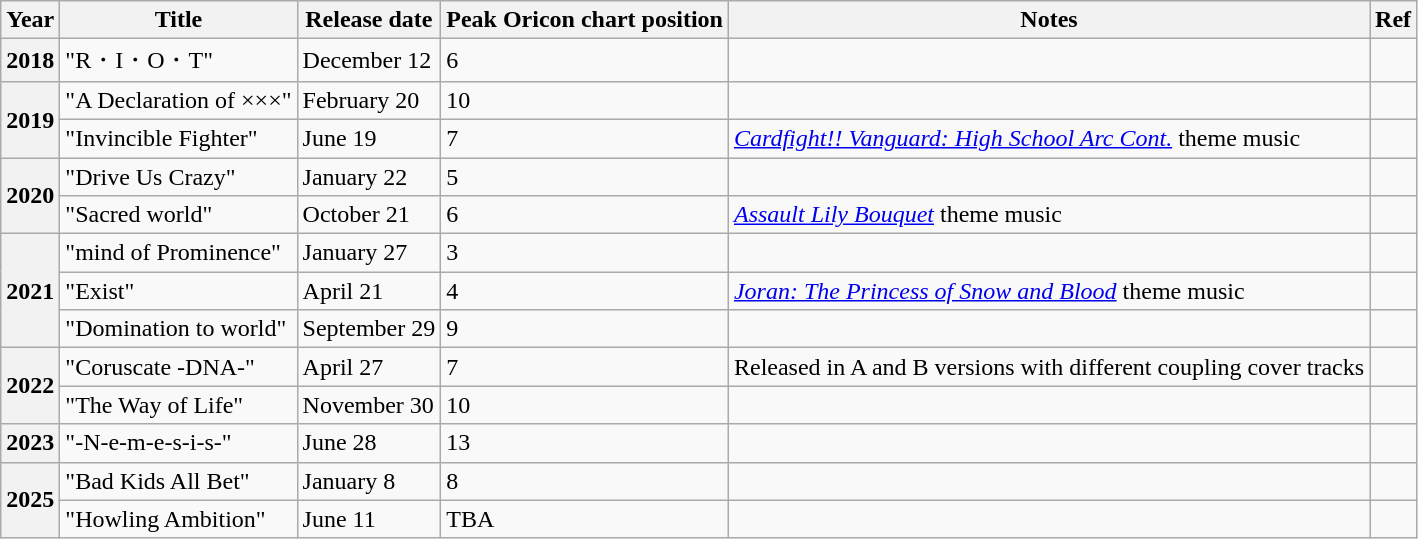<table class="wikitable" text-align: center>
<tr>
<th>Year</th>
<th>Title</th>
<th>Release date</th>
<th>Peak Oricon chart position</th>
<th>Notes</th>
<th>Ref</th>
</tr>
<tr>
<th>2018</th>
<td>"R・I・O・T"</td>
<td>December 12</td>
<td>6</td>
<td></td>
<td></td>
</tr>
<tr>
<th rowspan=2>2019</th>
<td>"A Declaration of ×××"</td>
<td>February 20</td>
<td>10</td>
<td></td>
<td></td>
</tr>
<tr>
<td>"Invincible Fighter"</td>
<td>June 19</td>
<td>7</td>
<td><em><a href='#'>Cardfight!! Vanguard: High School Arc Cont.</a></em> theme music</td>
<td></td>
</tr>
<tr>
<th rowspan=2>2020</th>
<td>"Drive Us Crazy"</td>
<td>January 22</td>
<td>5</td>
<td></td>
<td></td>
</tr>
<tr>
<td>"Sacred world"</td>
<td>October 21</td>
<td>6</td>
<td><em><a href='#'>Assault Lily Bouquet</a></em> theme music</td>
<td></td>
</tr>
<tr>
<th rowspan=3>2021</th>
<td>"mind of Prominence"</td>
<td>January 27</td>
<td>3</td>
<td></td>
<td></td>
</tr>
<tr>
<td>"Exist"</td>
<td>April 21</td>
<td>4</td>
<td><em><a href='#'>Joran: The Princess of Snow and Blood</a></em> theme music</td>
<td></td>
</tr>
<tr>
<td>"Domination to world"</td>
<td>September 29</td>
<td>9</td>
<td></td>
<td></td>
</tr>
<tr>
<th rowspan=2>2022</th>
<td>"Coruscate -DNA-"</td>
<td>April 27</td>
<td>7</td>
<td>Released in A and B versions with different coupling cover tracks</td>
<td></td>
</tr>
<tr>
<td>"The Way of Life"</td>
<td>November 30</td>
<td>10</td>
<td></td>
<td></td>
</tr>
<tr>
<th>2023</th>
<td>"-N-e-m-e-s-i-s-"</td>
<td>June 28</td>
<td>13</td>
<td></td>
<td></td>
</tr>
<tr>
<th rowspan="2">2025</th>
<td>"Bad Kids All Bet"</td>
<td>January 8</td>
<td>8</td>
<td></td>
<td></td>
</tr>
<tr>
<td>"Howling Ambition"</td>
<td>June 11</td>
<td>TBA</td>
<td></td>
<td></td>
</tr>
</table>
